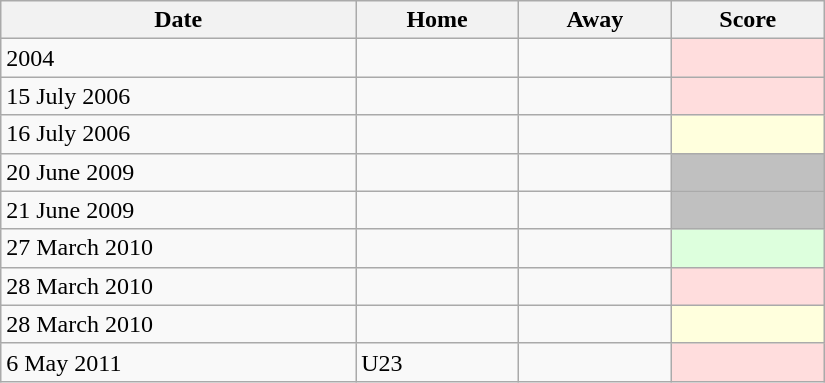<table class="wikitable" style="width:550px">
<tr>
<th>Date</th>
<th>Home</th>
<th>Away</th>
<th>Score</th>
</tr>
<tr>
<td>2004</td>
<td></td>
<td></td>
<td style="background:#fdd;"></td>
</tr>
<tr>
<td>15 July 2006</td>
<td></td>
<td></td>
<td style="background:#fdd;"></td>
</tr>
<tr>
<td>16 July 2006</td>
<td></td>
<td></td>
<td style="background:#ffd;"></td>
</tr>
<tr>
<td>20 June 2009</td>
<td></td>
<td></td>
<td style="background:silver;"></td>
</tr>
<tr>
<td>21 June 2009</td>
<td></td>
<td></td>
<td style="background:silver;"></td>
</tr>
<tr>
<td>27 March 2010</td>
<td></td>
<td></td>
<td style="background:#dfd;"></td>
</tr>
<tr>
<td>28 March 2010</td>
<td></td>
<td></td>
<td style="background:#fdd;"></td>
</tr>
<tr>
<td>28 March 2010</td>
<td></td>
<td></td>
<td style="background:#ffd;"></td>
</tr>
<tr>
<td>6 May 2011</td>
<td> U23</td>
<td></td>
<td style="background:#fdd;"></td>
</tr>
</table>
